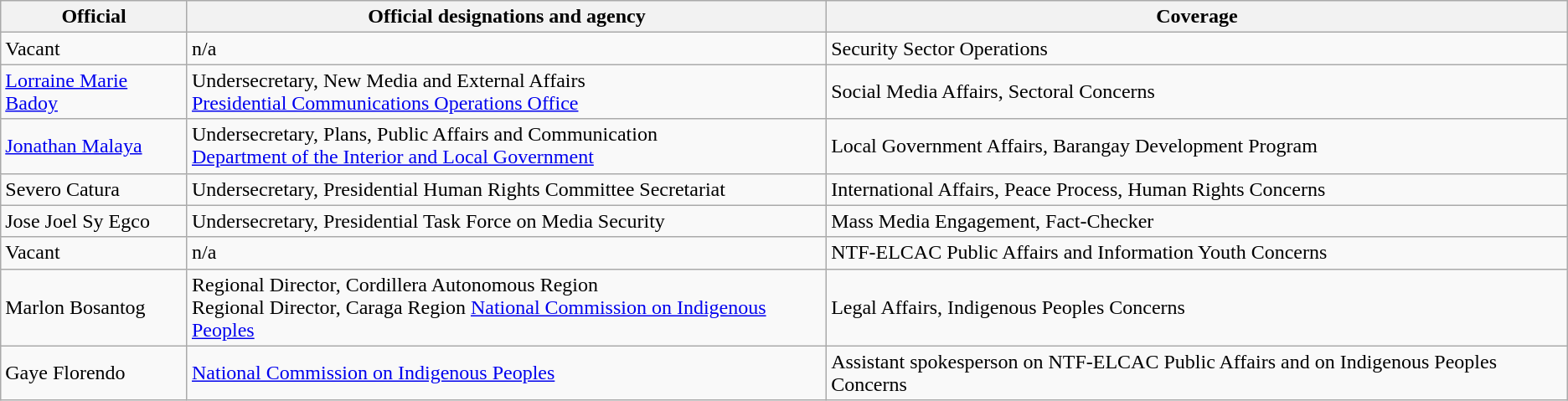<table class="wikitable">
<tr>
<th>Official</th>
<th>Official designations and agency</th>
<th>Coverage</th>
</tr>
<tr>
<td>Vacant</td>
<td>n/a</td>
<td>Security Sector Operations</td>
</tr>
<tr>
<td><a href='#'>Lorraine Marie Badoy</a></td>
<td>Undersecretary, New Media and External Affairs<br><a href='#'>Presidential Communications Operations Office</a></td>
<td>Social Media Affairs, Sectoral Concerns</td>
</tr>
<tr>
<td><a href='#'>Jonathan Malaya</a></td>
<td>Undersecretary, Plans, Public Affairs and Communication<br><a href='#'>Department of the Interior and Local Government</a></td>
<td>Local Government Affairs, Barangay Development Program</td>
</tr>
<tr>
<td>Severo Catura</td>
<td>Undersecretary, Presidential Human Rights Committee Secretariat</td>
<td>International Affairs, Peace Process, Human Rights Concerns</td>
</tr>
<tr>
<td>Jose Joel Sy Egco</td>
<td>Undersecretary, Presidential Task Force on Media Security</td>
<td>Mass Media Engagement, Fact-Checker</td>
</tr>
<tr>
<td>Vacant</td>
<td>n/a</td>
<td>NTF-ELCAC Public Affairs and Information Youth Concerns</td>
</tr>
<tr>
<td>Marlon Bosantog</td>
<td>Regional Director, Cordillera Autonomous Region<br>Regional Director, Caraga Region
<a href='#'>National Commission on Indigenous Peoples</a></td>
<td>Legal Affairs, Indigenous Peoples Concerns</td>
</tr>
<tr>
<td>Gaye Florendo</td>
<td><a href='#'>National Commission on Indigenous Peoples</a></td>
<td>Assistant spokesperson on NTF-ELCAC Public Affairs and on Indigenous Peoples Concerns</td>
</tr>
</table>
